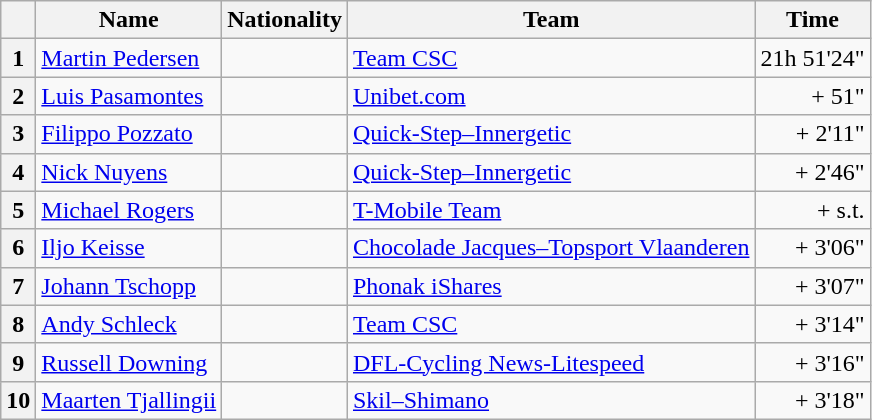<table class="wikitable">
<tr>
<th></th>
<th>Name</th>
<th>Nationality</th>
<th>Team</th>
<th>Time</th>
</tr>
<tr>
<th>1</th>
<td><a href='#'>Martin Pedersen</a></td>
<td></td>
<td><a href='#'>Team CSC</a></td>
<td align="right">21h 51'24"</td>
</tr>
<tr>
<th>2</th>
<td><a href='#'>Luis Pasamontes</a></td>
<td></td>
<td><a href='#'>Unibet.com</a></td>
<td align="right">+ 51"</td>
</tr>
<tr>
<th>3</th>
<td><a href='#'>Filippo Pozzato</a></td>
<td></td>
<td><a href='#'>Quick-Step–Innergetic</a></td>
<td align="right">+ 2'11"</td>
</tr>
<tr>
<th>4</th>
<td><a href='#'>Nick Nuyens</a></td>
<td></td>
<td><a href='#'>Quick-Step–Innergetic</a></td>
<td align="right">+ 2'46"</td>
</tr>
<tr>
<th>5</th>
<td><a href='#'>Michael Rogers</a></td>
<td></td>
<td><a href='#'>T-Mobile Team</a></td>
<td align="right">+ s.t.</td>
</tr>
<tr>
<th>6</th>
<td><a href='#'>Iljo Keisse</a></td>
<td></td>
<td><a href='#'>Chocolade Jacques–Topsport Vlaanderen</a></td>
<td align="right">+ 3'06"</td>
</tr>
<tr>
<th>7</th>
<td><a href='#'>Johann Tschopp</a></td>
<td></td>
<td><a href='#'>Phonak iShares</a></td>
<td align="right">+ 3'07"</td>
</tr>
<tr>
<th>8</th>
<td><a href='#'>Andy Schleck</a></td>
<td></td>
<td><a href='#'>Team CSC</a></td>
<td align="right">+ 3'14"</td>
</tr>
<tr>
<th>9</th>
<td><a href='#'>Russell Downing</a></td>
<td></td>
<td><a href='#'>DFL-Cycling News-Litespeed</a></td>
<td align="right">+ 3'16"</td>
</tr>
<tr>
<th>10</th>
<td><a href='#'>Maarten Tjallingii</a></td>
<td></td>
<td><a href='#'>Skil–Shimano</a></td>
<td align="right">+ 3'18"</td>
</tr>
</table>
